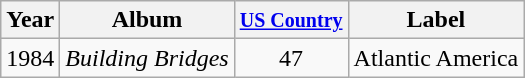<table class="wikitable">
<tr>
<th>Year</th>
<th>Album</th>
<th><small><a href='#'>US Country</a></small></th>
<th>Label</th>
</tr>
<tr>
<td>1984</td>
<td><em>Building Bridges</em></td>
<td align="center">47</td>
<td>Atlantic America</td>
</tr>
</table>
